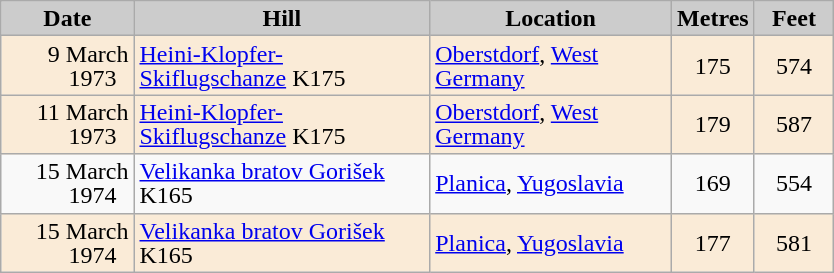<table class="wikitable sortable" style="text-align:left; line-height:16px; width:44%;">
<tr>
<th style="background-color: #ccc;" width="88">Date</th>
<th style="background-color: #ccc;" width="205">Hill</th>
<th style="background-color: #ccc;" width="167">Location</th>
<th style="background-color: #ccc;" width="48">Metres</th>
<th style="background-color: #ccc;" width="48">Feet</th>
</tr>
<tr bgcolor=#FAEBD7>
<td align=right>9 March 1973  </td>
<td><a href='#'>Heini-Klopfer-Skiflugschanze</a> K175</td>
<td><a href='#'>Oberstdorf</a>, <a href='#'>West Germany</a></td>
<td align=center>175</td>
<td align=center>574</td>
</tr>
<tr bgcolor=#FAEBD7>
<td align=right>11 March 1973  </td>
<td><a href='#'>Heini-Klopfer-Skiflugschanze</a> K175</td>
<td><a href='#'>Oberstdorf</a>, <a href='#'>West Germany</a></td>
<td align=center>179</td>
<td align=center>587</td>
</tr>
<tr>
<td align=right>15 March 1974  </td>
<td><a href='#'>Velikanka bratov Gorišek</a> K165</td>
<td><a href='#'>Planica</a>, <a href='#'>Yugoslavia</a></td>
<td align=center>169</td>
<td align=center>554</td>
</tr>
<tr bgcolor=#FAEBD7>
<td align=right>15 March 1974  </td>
<td><a href='#'>Velikanka bratov Gorišek</a> K165</td>
<td><a href='#'>Planica</a>, <a href='#'>Yugoslavia</a></td>
<td align=center>177</td>
<td align=center>581</td>
</tr>
</table>
